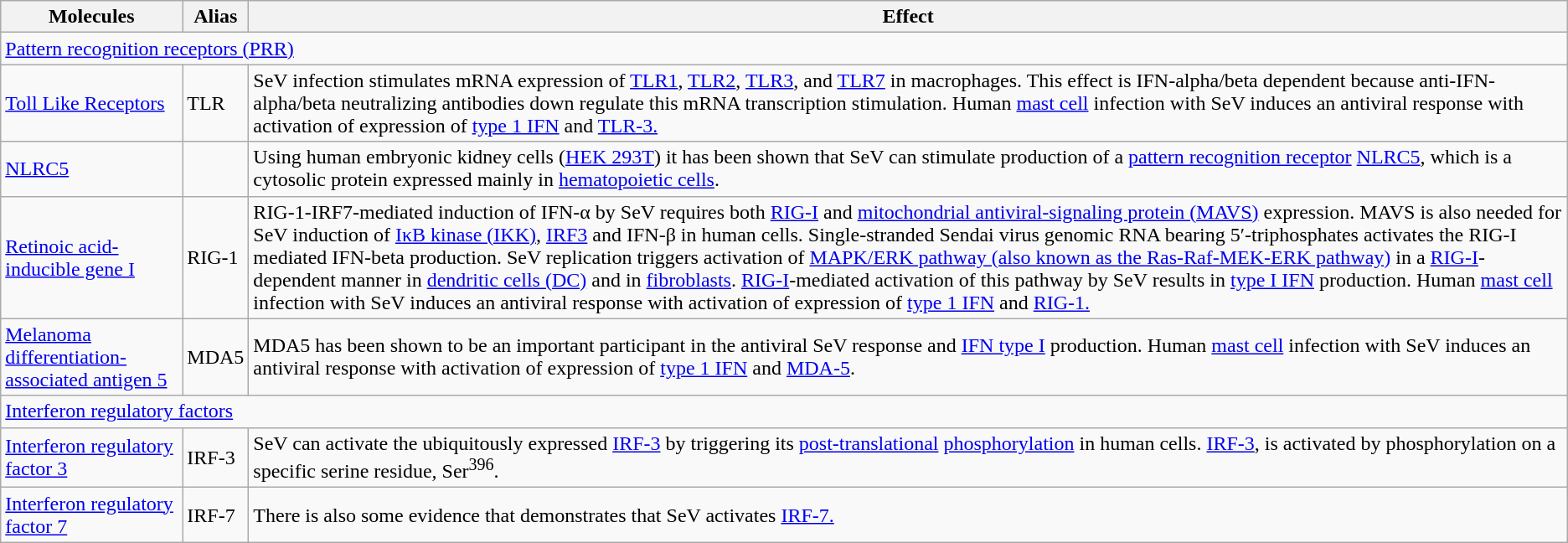<table class="wikitable">
<tr>
<th>Molecules</th>
<th>Alias</th>
<th>Effect</th>
</tr>
<tr>
<td colspan="3"><a href='#'>Pattern recognition receptors (PRR)</a></td>
</tr>
<tr>
<td><a href='#'>Toll Like Receptors</a></td>
<td>TLR</td>
<td>SeV infection stimulates mRNA expression of <a href='#'>TLR1</a>, <a href='#'>TLR2</a>, <a href='#'>TLR3</a>, and <a href='#'>TLR7</a>  in macrophages. This effect is IFN-alpha/beta dependent because anti-IFN-alpha/beta neutralizing antibodies down regulate this mRNA transcription stimulation. Human <a href='#'>mast cell</a> infection with SeV induces an antiviral response with activation of expression of <a href='#'>type 1 IFN</a> and <a href='#'>TLR-3.</a></td>
</tr>
<tr>
<td><a href='#'>NLRC5</a></td>
<td></td>
<td>Using human embryonic kidney cells (<a href='#'>HEK 293T</a>) it has been shown that SeV can stimulate production of a <a href='#'>pattern recognition receptor</a> <a href='#'>NLRC5</a>, which is a cytosolic protein expressed mainly in <a href='#'>hematopoietic cells</a>.</td>
</tr>
<tr>
<td><a href='#'>Retinoic acid-inducible gene I</a></td>
<td>RIG-1</td>
<td>RIG-1-IRF7-mediated induction of IFN-α by SeV requires both <a href='#'>RIG-I</a> and <a href='#'>mitochondrial antiviral-signaling protein (MAVS)</a> expression. MAVS is also needed for SeV induction of <a href='#'>IκB kinase (IKK)</a>, <a href='#'>IRF3</a> and IFN-β in human cells. Single-stranded Sendai virus genomic RNA bearing 5′-triphosphates activates the RIG-I mediated IFN-beta production. SeV replication triggers activation of <a href='#'>MAPK/ERK pathway (also known as the Ras-Raf-MEK-ERK pathway)</a> in a <a href='#'>RIG-I</a>-dependent manner in <a href='#'>dendritic cells (DC)</a> and in <a href='#'>fibroblasts</a>. <a href='#'>RIG-I</a>-mediated activation of this pathway by SeV results in <a href='#'>type I IFN</a> production. Human <a href='#'>mast cell</a> infection with SeV induces an antiviral response with activation of expression of <a href='#'>type 1 IFN</a> and <a href='#'>RIG-1.</a></td>
</tr>
<tr>
<td><a href='#'>Melanoma differentiation-associated antigen 5</a></td>
<td>MDA5</td>
<td>MDA5 has been shown to be an important participant in the antiviral SeV response and <a href='#'>IFN type I</a> production. Human <a href='#'>mast cell</a> infection with SeV induces an antiviral response with activation of expression of <a href='#'>type 1 IFN</a> and <a href='#'>MDA-5</a>.</td>
</tr>
<tr>
<td colspan="3"><a href='#'>Interferon regulatory factors</a></td>
</tr>
<tr>
<td><a href='#'>Interferon regulatory factor 3</a></td>
<td>IRF-3</td>
<td>SeV can activate the ubiquitously expressed <a href='#'>IRF-3</a> by triggering its <a href='#'>post-translational</a> <a href='#'>phosphorylation</a> in human cells. <a href='#'>IRF-3</a>, is activated by phosphorylation on a specific serine residue, Ser<sup>396</sup>.</td>
</tr>
<tr>
<td><a href='#'>Interferon regulatory factor 7</a></td>
<td>IRF-7</td>
<td>There is also some evidence that demonstrates that SeV activates <a href='#'>IRF-7.</a></td>
</tr>
</table>
